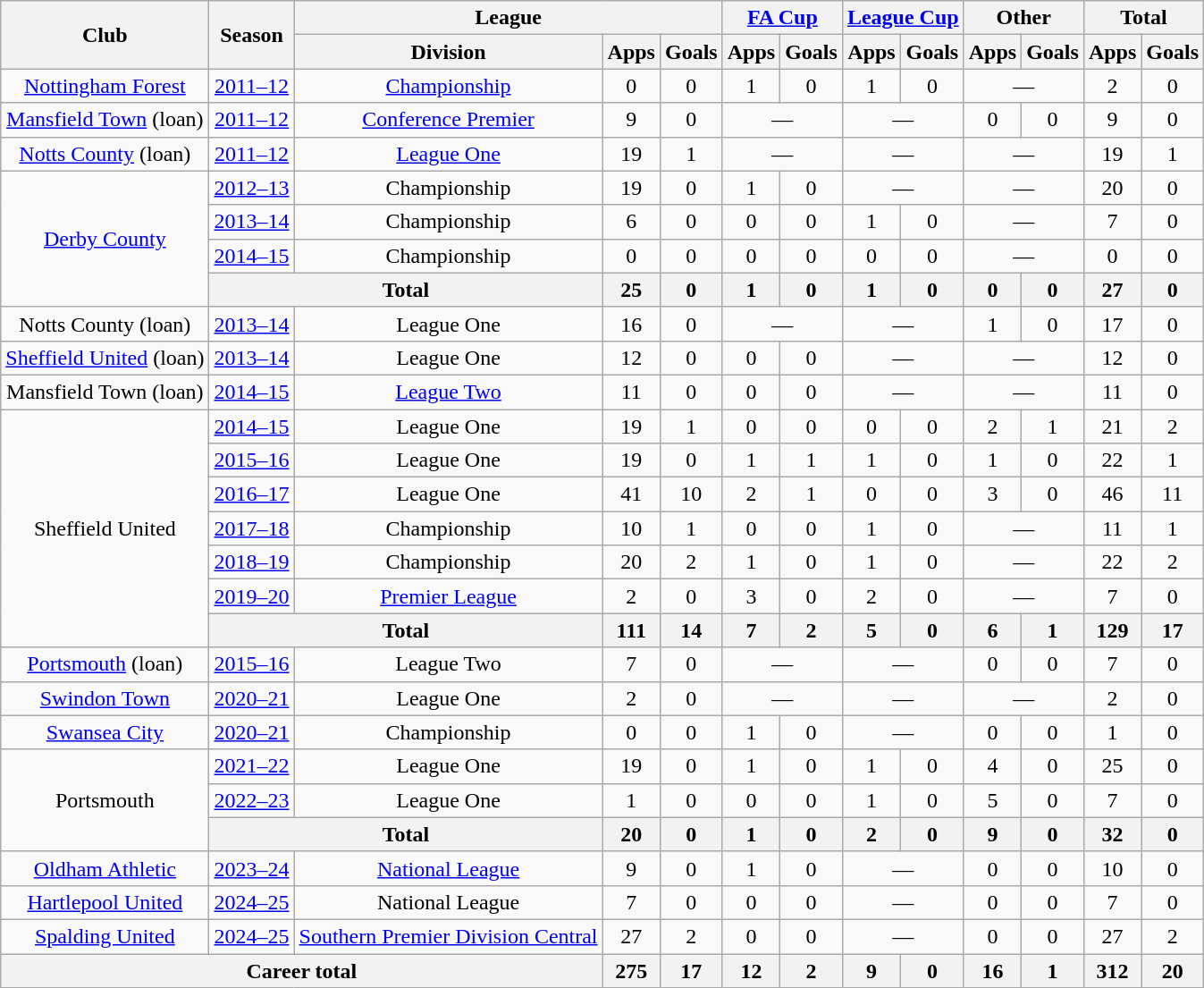<table class="wikitable" style="text-align:center">
<tr>
<th rowspan="2">Club</th>
<th rowspan="2">Season</th>
<th colspan="3">League</th>
<th colspan="2"><a href='#'>FA Cup</a></th>
<th colspan="2"><a href='#'>League Cup</a></th>
<th colspan="2">Other</th>
<th colspan="2">Total</th>
</tr>
<tr>
<th>Division</th>
<th>Apps</th>
<th>Goals</th>
<th>Apps</th>
<th>Goals</th>
<th>Apps</th>
<th>Goals</th>
<th>Apps</th>
<th>Goals</th>
<th>Apps</th>
<th>Goals</th>
</tr>
<tr>
<td><a href='#'>Nottingham Forest</a></td>
<td><a href='#'>2011–12</a></td>
<td><a href='#'>Championship</a></td>
<td>0</td>
<td>0</td>
<td>1</td>
<td>0</td>
<td>1</td>
<td>0</td>
<td colspan="2">—</td>
<td>2</td>
<td>0</td>
</tr>
<tr>
<td><a href='#'>Mansfield Town</a> (loan)</td>
<td><a href='#'>2011–12</a></td>
<td><a href='#'>Conference Premier</a></td>
<td>9</td>
<td>0</td>
<td colspan="2">—</td>
<td colspan="2">—</td>
<td>0</td>
<td>0</td>
<td>9</td>
<td>0</td>
</tr>
<tr>
<td><a href='#'>Notts County</a> (loan)</td>
<td><a href='#'>2011–12</a></td>
<td><a href='#'>League One</a></td>
<td>19</td>
<td>1</td>
<td colspan="2">—</td>
<td colspan="2">—</td>
<td colspan="2">—</td>
<td>19</td>
<td>1</td>
</tr>
<tr>
<td rowspan="4"><a href='#'>Derby County</a></td>
<td><a href='#'>2012–13</a></td>
<td>Championship</td>
<td>19</td>
<td>0</td>
<td>1</td>
<td>0</td>
<td colspan="2">—</td>
<td colspan="2">—</td>
<td>20</td>
<td>0</td>
</tr>
<tr>
<td><a href='#'>2013–14</a></td>
<td>Championship</td>
<td>6</td>
<td>0</td>
<td>0</td>
<td>0</td>
<td>1</td>
<td>0</td>
<td colspan="2">—</td>
<td>7</td>
<td>0</td>
</tr>
<tr>
<td><a href='#'>2014–15</a></td>
<td>Championship</td>
<td>0</td>
<td>0</td>
<td>0</td>
<td>0</td>
<td>0</td>
<td>0</td>
<td colspan="2">—</td>
<td>0</td>
<td>0</td>
</tr>
<tr>
<th colspan="2">Total</th>
<th>25</th>
<th>0</th>
<th>1</th>
<th>0</th>
<th>1</th>
<th>0</th>
<th>0</th>
<th>0</th>
<th>27</th>
<th>0</th>
</tr>
<tr>
<td>Notts County (loan)</td>
<td><a href='#'>2013–14</a></td>
<td>League One</td>
<td>16</td>
<td>0</td>
<td colspan="2">—</td>
<td colspan="2">—</td>
<td>1</td>
<td>0</td>
<td>17</td>
<td>0</td>
</tr>
<tr>
<td><a href='#'>Sheffield United</a> (loan)</td>
<td><a href='#'>2013–14</a></td>
<td>League One</td>
<td>12</td>
<td>0</td>
<td>0</td>
<td>0</td>
<td colspan="2">—</td>
<td colspan="2">—</td>
<td>12</td>
<td>0</td>
</tr>
<tr>
<td>Mansfield Town (loan)</td>
<td><a href='#'>2014–15</a></td>
<td><a href='#'>League Two</a></td>
<td>11</td>
<td>0</td>
<td>0</td>
<td>0</td>
<td colspan="2">—</td>
<td colspan="2">—</td>
<td>11</td>
<td>0</td>
</tr>
<tr>
<td rowspan="7">Sheffield United</td>
<td><a href='#'>2014–15</a></td>
<td>League One</td>
<td>19</td>
<td>1</td>
<td>0</td>
<td>0</td>
<td>0</td>
<td>0</td>
<td>2</td>
<td>1</td>
<td>21</td>
<td>2</td>
</tr>
<tr>
<td><a href='#'>2015–16</a></td>
<td>League One</td>
<td>19</td>
<td>0</td>
<td>1</td>
<td>1</td>
<td>1</td>
<td>0</td>
<td>1</td>
<td>0</td>
<td>22</td>
<td>1</td>
</tr>
<tr>
<td><a href='#'>2016–17</a></td>
<td>League One</td>
<td>41</td>
<td>10</td>
<td>2</td>
<td>1</td>
<td>0</td>
<td>0</td>
<td>3</td>
<td>0</td>
<td>46</td>
<td>11</td>
</tr>
<tr>
<td><a href='#'>2017–18</a></td>
<td>Championship</td>
<td>10</td>
<td>1</td>
<td>0</td>
<td>0</td>
<td>1</td>
<td>0</td>
<td colspan="2">—</td>
<td>11</td>
<td>1</td>
</tr>
<tr>
<td><a href='#'>2018–19</a></td>
<td>Championship</td>
<td>20</td>
<td>2</td>
<td>1</td>
<td>0</td>
<td>1</td>
<td>0</td>
<td colspan="2">—</td>
<td>22</td>
<td>2</td>
</tr>
<tr>
<td><a href='#'>2019–20</a></td>
<td><a href='#'>Premier League</a></td>
<td>2</td>
<td>0</td>
<td>3</td>
<td>0</td>
<td>2</td>
<td>0</td>
<td colspan="2">—</td>
<td>7</td>
<td>0</td>
</tr>
<tr>
<th colspan="2">Total</th>
<th>111</th>
<th>14</th>
<th>7</th>
<th>2</th>
<th>5</th>
<th>0</th>
<th>6</th>
<th>1</th>
<th>129</th>
<th>17</th>
</tr>
<tr>
<td><a href='#'>Portsmouth</a> (loan)</td>
<td><a href='#'>2015–16</a></td>
<td>League Two</td>
<td>7</td>
<td>0</td>
<td colspan="2">—</td>
<td colspan="2">—</td>
<td>0</td>
<td>0</td>
<td>7</td>
<td>0</td>
</tr>
<tr>
<td><a href='#'>Swindon Town</a></td>
<td><a href='#'>2020–21</a></td>
<td>League One</td>
<td>2</td>
<td>0</td>
<td colspan="2">—</td>
<td colspan="2">—</td>
<td colspan="2">—</td>
<td>2</td>
<td>0</td>
</tr>
<tr>
<td><a href='#'>Swansea City</a></td>
<td><a href='#'>2020–21</a></td>
<td>Championship</td>
<td>0</td>
<td>0</td>
<td>1</td>
<td>0</td>
<td colspan="2">—</td>
<td>0</td>
<td>0</td>
<td>1</td>
<td>0</td>
</tr>
<tr>
<td rowspan="3">Portsmouth</td>
<td><a href='#'>2021–22</a></td>
<td>League One</td>
<td>19</td>
<td>0</td>
<td>1</td>
<td>0</td>
<td>1</td>
<td>0</td>
<td>4</td>
<td>0</td>
<td>25</td>
<td>0</td>
</tr>
<tr>
<td><a href='#'>2022–23</a></td>
<td>League One</td>
<td>1</td>
<td>0</td>
<td>0</td>
<td>0</td>
<td>1</td>
<td>0</td>
<td>5</td>
<td>0</td>
<td>7</td>
<td>0</td>
</tr>
<tr>
<th colspan="2">Total</th>
<th>20</th>
<th>0</th>
<th>1</th>
<th>0</th>
<th>2</th>
<th>0</th>
<th>9</th>
<th>0</th>
<th>32</th>
<th>0</th>
</tr>
<tr>
<td><a href='#'>Oldham Athletic</a></td>
<td><a href='#'>2023–24</a></td>
<td><a href='#'>National League</a></td>
<td>9</td>
<td>0</td>
<td>1</td>
<td>0</td>
<td colspan="2">—</td>
<td>0</td>
<td>0</td>
<td>10</td>
<td>0</td>
</tr>
<tr>
<td><a href='#'>Hartlepool United</a></td>
<td><a href='#'>2024–25</a></td>
<td>National League</td>
<td>7</td>
<td>0</td>
<td>0</td>
<td>0</td>
<td colspan="2">—</td>
<td>0</td>
<td>0</td>
<td>7</td>
<td>0</td>
</tr>
<tr>
<td><a href='#'>Spalding United</a></td>
<td><a href='#'>2024–25</a></td>
<td><a href='#'>Southern Premier Division Central</a></td>
<td>27</td>
<td>2</td>
<td>0</td>
<td>0</td>
<td colspan="2">—</td>
<td>0</td>
<td>0</td>
<td>27</td>
<td>2</td>
</tr>
<tr>
<th colspan="3">Career total</th>
<th>275</th>
<th>17</th>
<th>12</th>
<th>2</th>
<th>9</th>
<th>0</th>
<th>16</th>
<th>1</th>
<th>312</th>
<th>20</th>
</tr>
</table>
